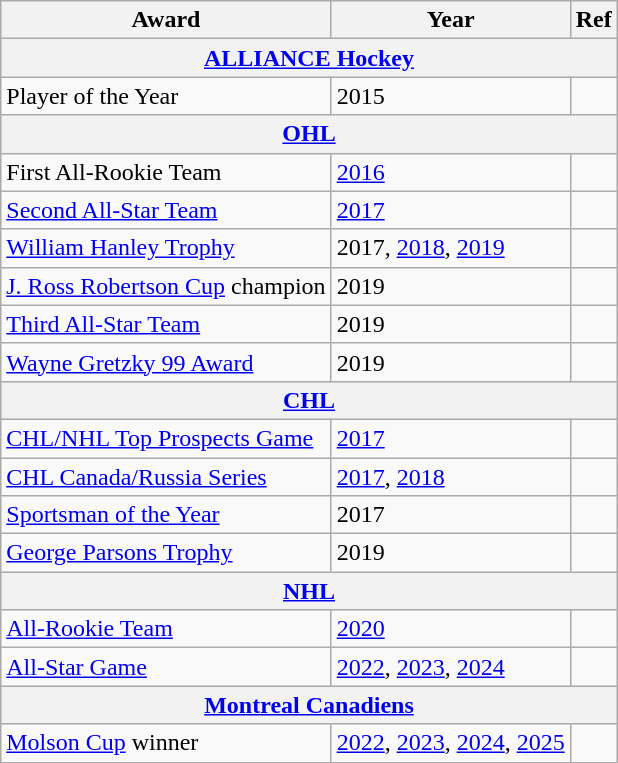<table class="wikitable">
<tr>
<th>Award</th>
<th>Year</th>
<th>Ref</th>
</tr>
<tr>
<th colspan="3"><a href='#'>ALLIANCE Hockey</a></th>
</tr>
<tr>
<td>Player of the Year</td>
<td>2015</td>
<td></td>
</tr>
<tr>
<th colspan="3"><a href='#'>OHL</a></th>
</tr>
<tr>
<td>First All-Rookie Team</td>
<td><a href='#'>2016</a></td>
<td></td>
</tr>
<tr>
<td><a href='#'>Second All-Star Team</a></td>
<td><a href='#'>2017</a></td>
<td></td>
</tr>
<tr>
<td><a href='#'>William Hanley Trophy</a></td>
<td>2017, <a href='#'>2018</a>, <a href='#'>2019</a></td>
<td></td>
</tr>
<tr>
<td><a href='#'>J. Ross Robertson Cup</a> champion</td>
<td>2019</td>
<td></td>
</tr>
<tr>
<td><a href='#'>Third All-Star Team</a></td>
<td>2019</td>
<td></td>
</tr>
<tr>
<td><a href='#'>Wayne Gretzky 99 Award</a></td>
<td>2019</td>
<td></td>
</tr>
<tr>
<th colspan="3"><a href='#'>CHL</a></th>
</tr>
<tr>
<td><a href='#'>CHL/NHL Top Prospects Game</a></td>
<td><a href='#'>2017</a></td>
<td></td>
</tr>
<tr>
<td><a href='#'>CHL Canada/Russia Series</a></td>
<td><a href='#'>2017</a>, <a href='#'>2018</a></td>
<td></td>
</tr>
<tr>
<td><a href='#'>Sportsman of the Year</a></td>
<td>2017</td>
<td></td>
</tr>
<tr>
<td><a href='#'>George Parsons Trophy</a></td>
<td>2019</td>
<td></td>
</tr>
<tr>
<th colspan="3"><a href='#'>NHL</a></th>
</tr>
<tr>
<td><a href='#'>All-Rookie Team</a></td>
<td><a href='#'>2020</a></td>
<td></td>
</tr>
<tr>
<td><a href='#'>All-Star Game</a></td>
<td><a href='#'>2022</a>, <a href='#'>2023</a>, <a href='#'>2024</a></td>
<td></td>
</tr>
<tr>
<th colspan="3"><a href='#'>Montreal Canadiens</a></th>
</tr>
<tr>
<td><a href='#'>Molson Cup</a> winner</td>
<td><a href='#'>2022</a>, <a href='#'>2023</a>, <a href='#'>2024</a>, <a href='#'>2025</a></td>
<td></td>
</tr>
</table>
